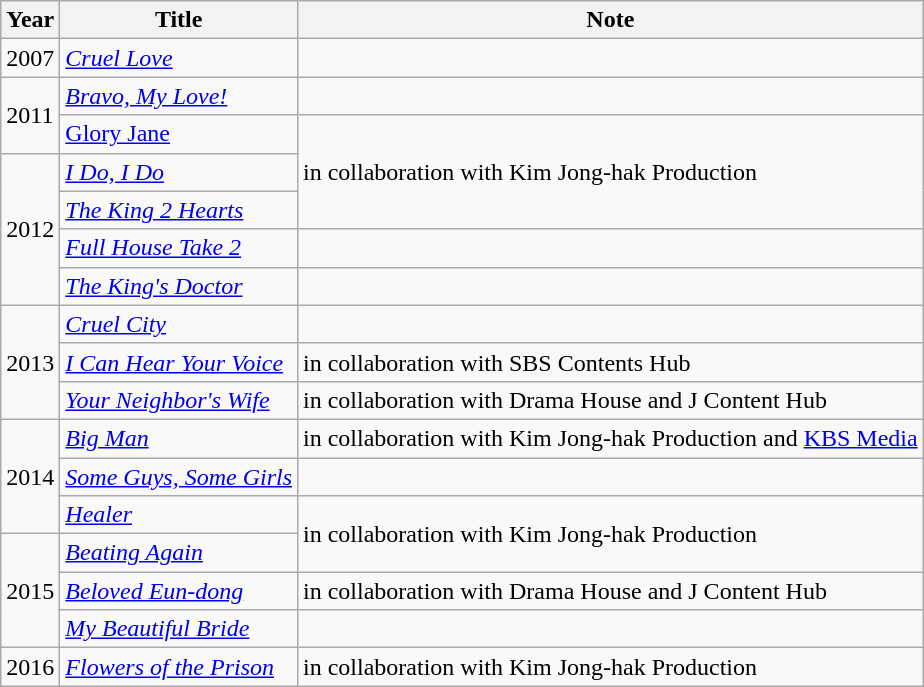<table class="wikitable">
<tr>
<th>Year</th>
<th>Title</th>
<th>Note</th>
</tr>
<tr>
<td>2007</td>
<td><em><a href='#'>Cruel Love</a></em></td>
<td></td>
</tr>
<tr>
<td rowspan="2">2011</td>
<td><em><a href='#'>Bravo, My Love!</a></em></td>
<td></td>
</tr>
<tr>
<td><a href='#'>Glory Jane</a></td>
<td rowspan="3">in collaboration with Kim Jong-hak Production</td>
</tr>
<tr>
<td rowspan="4">2012</td>
<td><em><a href='#'>I Do, I Do</a></em></td>
</tr>
<tr>
<td><em><a href='#'>The King 2 Hearts</a></em></td>
</tr>
<tr>
<td><em><a href='#'>Full House Take 2</a></em></td>
<td></td>
</tr>
<tr>
<td><em><a href='#'>The King's Doctor</a></em></td>
<td></td>
</tr>
<tr>
<td rowspan="3">2013</td>
<td><em><a href='#'>Cruel City</a></em></td>
<td></td>
</tr>
<tr>
<td><em><a href='#'>I Can Hear Your Voice</a></em></td>
<td>in collaboration with SBS Contents Hub</td>
</tr>
<tr>
<td><em><a href='#'>Your Neighbor's Wife</a></em></td>
<td>in collaboration with Drama House and J Content Hub</td>
</tr>
<tr>
<td rowspan="3">2014</td>
<td><em><a href='#'>Big Man</a></em></td>
<td>in collaboration with Kim Jong-hak Production and <a href='#'>KBS Media</a></td>
</tr>
<tr>
<td><em><a href='#'>Some Guys, Some Girls</a></em></td>
<td></td>
</tr>
<tr>
<td><em><a href='#'>Healer</a></em></td>
<td rowspan="2">in collaboration with Kim Jong-hak Production</td>
</tr>
<tr>
<td rowspan="3">2015</td>
<td><em><a href='#'>Beating Again</a></em></td>
</tr>
<tr>
<td><em><a href='#'>Beloved Eun-dong</a></em></td>
<td>in collaboration with Drama House and J Content Hub</td>
</tr>
<tr>
<td><em><a href='#'>My Beautiful Bride</a></em></td>
<td></td>
</tr>
<tr>
<td>2016</td>
<td><em><a href='#'>Flowers of the Prison</a></em></td>
<td>in collaboration with Kim Jong-hak Production</td>
</tr>
</table>
